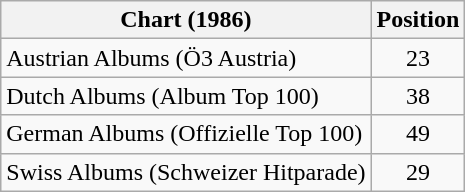<table class="wikitable sortable">
<tr>
<th>Chart (1986)</th>
<th>Position</th>
</tr>
<tr>
<td>Austrian Albums (Ö3 Austria)</td>
<td style="text-align:center;">23</td>
</tr>
<tr>
<td>Dutch Albums (Album Top 100)</td>
<td style="text-align:center;">38</td>
</tr>
<tr>
<td>German Albums (Offizielle Top 100)</td>
<td style="text-align:center;">49</td>
</tr>
<tr>
<td>Swiss Albums (Schweizer Hitparade)</td>
<td style="text-align:center;">29</td>
</tr>
</table>
